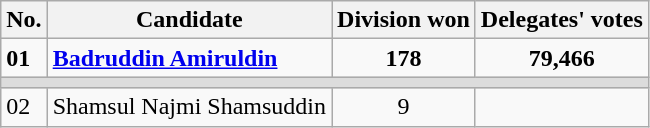<table class=wikitable>
<tr>
<th>No.</th>
<th>Candidate</th>
<th>Division won</th>
<th>Delegates' votes</th>
</tr>
<tr>
<td><strong>01</strong></td>
<td><strong><a href='#'>Badruddin Amiruldin</a></strong></td>
<td align=center><strong>178</strong></td>
<td align=center><strong>79,466</strong></td>
</tr>
<tr>
<td colspan=4 bgcolor=dcdcdc></td>
</tr>
<tr>
<td>02</td>
<td>Shamsul Najmi Shamsuddin</td>
<td align=center>9</td>
<td></td>
</tr>
</table>
